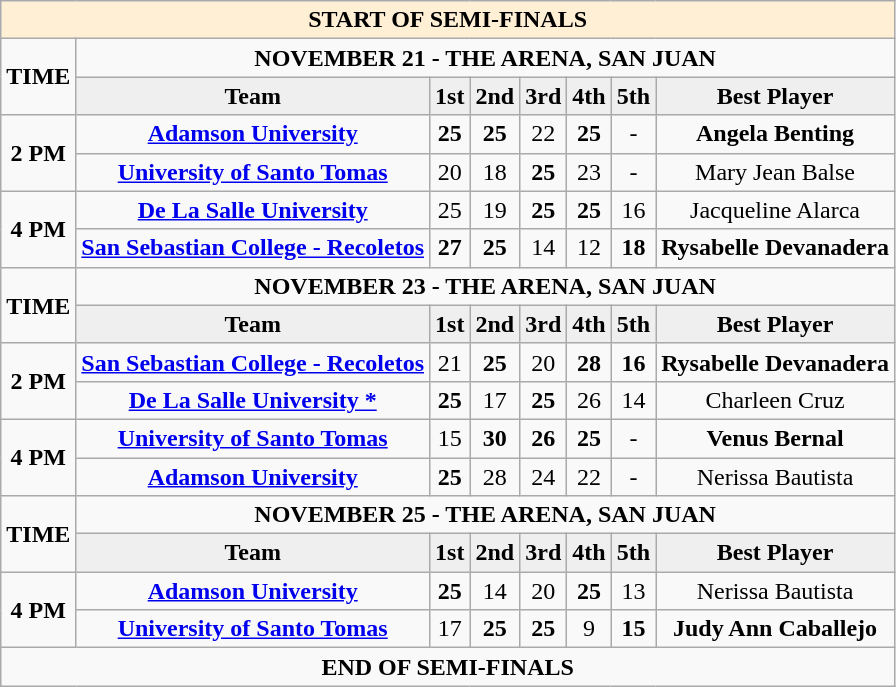<table class="wikitable" style="text-align: center">
<tr style="background:papayawhip;">
<td colspan=8><strong>START OF SEMI-FINALS</strong></td>
</tr>
<tr>
<td rowspan=2><strong>TIME</strong></td>
<td colspan=7><strong>NOVEMBER 21 - THE ARENA, SAN JUAN</strong></td>
</tr>
<tr style="background:#efefef;">
<td><strong>Team</strong></td>
<td><strong>1st</strong></td>
<td><strong>2nd</strong></td>
<td><strong>3rd</strong></td>
<td><strong>4th</strong></td>
<td><strong>5th</strong></td>
<td><strong>Best Player</strong></td>
</tr>
<tr>
<td rowspan=2><strong>2 PM</strong></td>
<td><strong>   <a href='#'>Adamson University</a></strong></td>
<td><strong>25</strong></td>
<td><strong>25</strong></td>
<td>22</td>
<td><strong>25</strong></td>
<td>-</td>
<td><strong>Angela Benting</strong></td>
</tr>
<tr>
<td><strong>  <a href='#'>University of Santo Tomas</a></strong></td>
<td>20</td>
<td>18</td>
<td><strong>25</strong></td>
<td>23</td>
<td>-</td>
<td>Mary Jean Balse</td>
</tr>
<tr>
<td rowspan=2><strong>4 PM</strong></td>
<td><strong>  <a href='#'>De La Salle University</a></strong></td>
<td>25</td>
<td>19</td>
<td><strong>25</strong></td>
<td><strong>25</strong></td>
<td>16</td>
<td>Jacqueline Alarca</td>
</tr>
<tr>
<td><strong>  <a href='#'>San Sebastian College - Recoletos</a></strong></td>
<td><strong>27</strong></td>
<td><strong>25</strong></td>
<td>14</td>
<td>12</td>
<td><strong>18</strong></td>
<td><strong>Rysabelle Devanadera</strong></td>
</tr>
<tr>
<td rowspan=2><strong>TIME</strong></td>
<td colspan=7><strong>NOVEMBER 23 - THE ARENA, SAN JUAN</strong></td>
</tr>
<tr style="background:#efefef;">
<td><strong>Team</strong></td>
<td><strong>1st</strong></td>
<td><strong>2nd</strong></td>
<td><strong>3rd</strong></td>
<td><strong>4th</strong></td>
<td><strong>5th</strong></td>
<td><strong>Best Player</strong></td>
</tr>
<tr>
<td rowspan=2><strong>2 PM</strong></td>
<td><strong>  <a href='#'>San Sebastian College - Recoletos</a></strong></td>
<td>21</td>
<td><strong>25</strong></td>
<td>20</td>
<td><strong>28</strong></td>
<td><strong>16</strong></td>
<td><strong>Rysabelle Devanadera</strong></td>
</tr>
<tr>
<td><strong>  <a href='#'>De La Salle University *</a></strong></td>
<td><strong>25</strong></td>
<td>17</td>
<td><strong>25</strong></td>
<td>26</td>
<td>14</td>
<td>Charleen Cruz</td>
</tr>
<tr>
<td rowspan=2><strong>4 PM</strong></td>
<td><strong>   <a href='#'>University of Santo Tomas</a></strong></td>
<td>15</td>
<td><strong>30</strong></td>
<td><strong>26</strong></td>
<td><strong>25</strong></td>
<td>-</td>
<td><strong>Venus Bernal</strong></td>
</tr>
<tr>
<td><strong>  <a href='#'>Adamson University</a></strong></td>
<td><strong>25</strong></td>
<td>28</td>
<td>24</td>
<td>22</td>
<td>-</td>
<td>Nerissa Bautista</td>
</tr>
<tr>
<td rowspan=2><strong>TIME</strong></td>
<td colspan=7><strong>NOVEMBER 25 - THE ARENA, SAN JUAN </strong></td>
</tr>
<tr style="background:#efefef;">
<td><strong>Team</strong></td>
<td><strong>1st</strong></td>
<td><strong>2nd</strong></td>
<td><strong>3rd</strong></td>
<td><strong>4th</strong></td>
<td><strong>5th</strong></td>
<td><strong>Best Player</strong></td>
</tr>
<tr>
<td rowspan=2><strong>4 PM</strong></td>
<td><strong>  <a href='#'>Adamson University</a></strong></td>
<td><strong>25</strong></td>
<td>14</td>
<td>20</td>
<td><strong>25</strong></td>
<td>13</td>
<td>Nerissa Bautista</td>
</tr>
<tr>
<td><strong>   <a href='#'>University of Santo Tomas</a></strong></td>
<td>17</td>
<td><strong>25</strong></td>
<td><strong>25</strong></td>
<td>9</td>
<td><strong>15</strong></td>
<td><strong>Judy Ann Caballejo</strong></td>
</tr>
<tr>
<td colspan=8><strong>END OF SEMI-FINALS</strong></td>
</tr>
</table>
